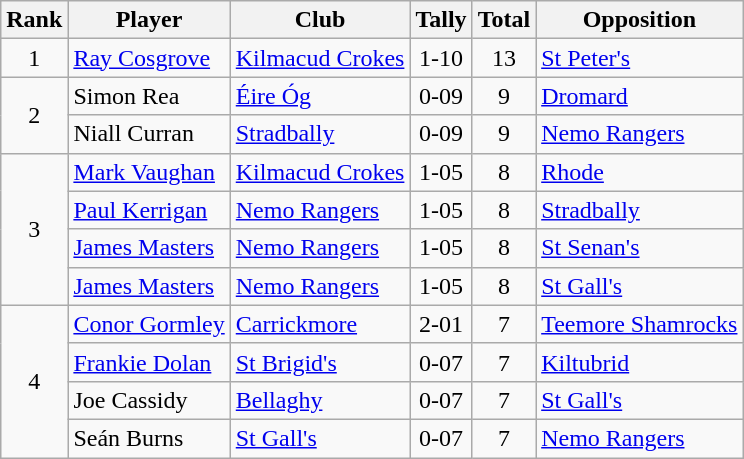<table class="wikitable">
<tr>
<th>Rank</th>
<th>Player</th>
<th>Club</th>
<th>Tally</th>
<th>Total</th>
<th>Opposition</th>
</tr>
<tr>
<td rowspan="1" style="text-align:center;">1</td>
<td><a href='#'>Ray Cosgrove</a></td>
<td><a href='#'>Kilmacud Crokes</a></td>
<td align=center>1-10</td>
<td align=center>13</td>
<td><a href='#'>St Peter's</a></td>
</tr>
<tr>
<td rowspan="2" style="text-align:center;">2</td>
<td>Simon Rea</td>
<td><a href='#'>Éire Óg</a></td>
<td align=center>0-09</td>
<td align=center>9</td>
<td><a href='#'>Dromard</a></td>
</tr>
<tr>
<td>Niall Curran</td>
<td><a href='#'>Stradbally</a></td>
<td align=center>0-09</td>
<td align=center>9</td>
<td><a href='#'>Nemo Rangers</a></td>
</tr>
<tr>
<td rowspan="4" style="text-align:center;">3</td>
<td><a href='#'>Mark Vaughan</a></td>
<td><a href='#'>Kilmacud Crokes</a></td>
<td align=center>1-05</td>
<td align=center>8</td>
<td><a href='#'>Rhode</a></td>
</tr>
<tr>
<td><a href='#'>Paul Kerrigan</a></td>
<td><a href='#'>Nemo Rangers</a></td>
<td align=center>1-05</td>
<td align=center>8</td>
<td><a href='#'>Stradbally</a></td>
</tr>
<tr>
<td><a href='#'>James Masters</a></td>
<td><a href='#'>Nemo Rangers</a></td>
<td align=center>1-05</td>
<td align=center>8</td>
<td><a href='#'>St Senan's</a></td>
</tr>
<tr>
<td><a href='#'>James Masters</a></td>
<td><a href='#'>Nemo Rangers</a></td>
<td align=center>1-05</td>
<td align=center>8</td>
<td><a href='#'>St Gall's</a></td>
</tr>
<tr>
<td rowspan="4" style="text-align:center;">4</td>
<td><a href='#'>Conor Gormley</a></td>
<td><a href='#'>Carrickmore</a></td>
<td align=center>2-01</td>
<td align=center>7</td>
<td><a href='#'>Teemore Shamrocks</a></td>
</tr>
<tr>
<td><a href='#'>Frankie Dolan</a></td>
<td><a href='#'>St Brigid's</a></td>
<td align=center>0-07</td>
<td align=center>7</td>
<td><a href='#'>Kiltubrid</a></td>
</tr>
<tr>
<td>Joe Cassidy</td>
<td><a href='#'>Bellaghy</a></td>
<td align=center>0-07</td>
<td align=center>7</td>
<td><a href='#'>St Gall's</a></td>
</tr>
<tr>
<td>Seán Burns</td>
<td><a href='#'>St Gall's</a></td>
<td align=center>0-07</td>
<td align=center>7</td>
<td><a href='#'>Nemo Rangers</a></td>
</tr>
</table>
